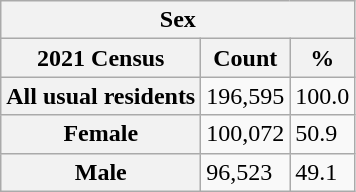<table class="wikitable">
<tr>
<th colspan="3">Sex</th>
</tr>
<tr>
<th rowspan="1">2021 Census</th>
<th rowspan="1">Count</th>
<th>%</th>
</tr>
<tr>
<th>All usual residents</th>
<td>196,595</td>
<td>100.0</td>
</tr>
<tr>
<th><abbr>Female</abbr></th>
<td>100,072</td>
<td>50.9</td>
</tr>
<tr>
<th><abbr>Male</abbr></th>
<td>96,523</td>
<td>49.1</td>
</tr>
</table>
